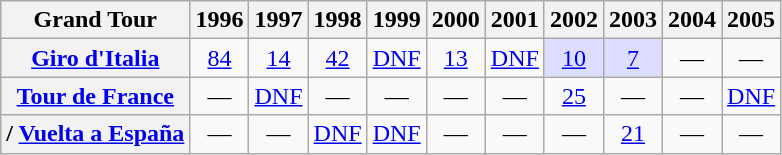<table class="wikitable plainrowheaders">
<tr>
<th>Grand Tour</th>
<th scope="col">1996</th>
<th scope="col">1997</th>
<th scope="col">1998</th>
<th scope="col">1999</th>
<th scope="col">2000</th>
<th scope="col">2001</th>
<th scope="col">2002</th>
<th scope="col">2003</th>
<th scope="col">2004</th>
<th scope="col">2005</th>
</tr>
<tr style="text-align:center;">
<th scope="row"> <a href='#'>Giro d'Italia</a></th>
<td style="text-align:center;"><a href='#'>84</a></td>
<td style="text-align:center;"><a href='#'>14</a></td>
<td style="text-align:center;"><a href='#'>42</a></td>
<td style="text-align:center;"><a href='#'>DNF</a></td>
<td style="text-align:center;"><a href='#'>13</a></td>
<td style="text-align:center;"><a href='#'>DNF</a></td>
<td style="background:#ddf;"><a href='#'>10</a></td>
<td style="background:#ddf;"><a href='#'>7</a></td>
<td>—</td>
<td>—</td>
</tr>
<tr style="text-align:center;">
<th scope="row"> <a href='#'>Tour de France</a></th>
<td>—</td>
<td style="text-align:center;"><a href='#'>DNF</a></td>
<td>—</td>
<td>—</td>
<td>—</td>
<td>—</td>
<td style="text-align:center;"><a href='#'>25</a></td>
<td>—</td>
<td>—</td>
<td style="text-align:center;"><a href='#'>DNF</a></td>
</tr>
<tr style="text-align:center;">
<th scope="row">/ <a href='#'>Vuelta a España</a></th>
<td>—</td>
<td>—</td>
<td style="text-align:center;"><a href='#'>DNF</a></td>
<td style="text-align:center;"><a href='#'>DNF</a></td>
<td>—</td>
<td>—</td>
<td>—</td>
<td style="text-align:center;"><a href='#'>21</a></td>
<td>—</td>
<td>—</td>
</tr>
</table>
